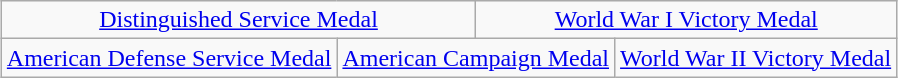<table class="wikitable" style="margin:1em auto; text-align:center;">
<tr>
<td colspan="3"><a href='#'>Distinguished Service Medal</a></td>
<td colspan="3"><a href='#'>World War I Victory Medal</a></td>
</tr>
<tr>
<td colspan="2"><a href='#'>American Defense Service Medal</a></td>
<td colspan="2"><a href='#'>American Campaign Medal</a></td>
<td colspan="2"><a href='#'>World War II Victory Medal</a></td>
</tr>
</table>
